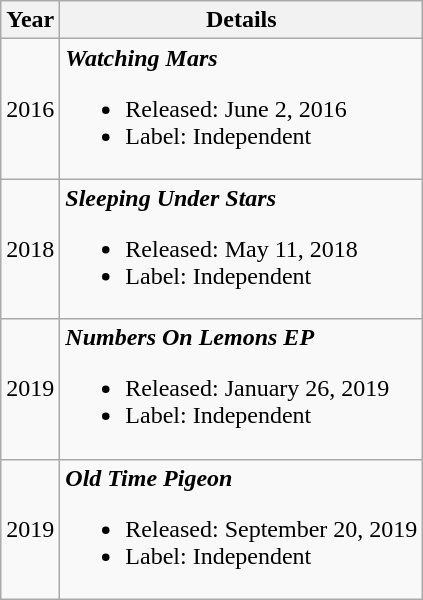<table class="wikitable">
<tr>
<th>Year</th>
<th>Details</th>
</tr>
<tr>
<td style="text-align:center;">2016</td>
<td><strong><em>Watching Mars</em></strong><br><ul><li>Released: June 2, 2016</li><li>Label: Independent</li></ul></td>
</tr>
<tr>
<td>2018</td>
<td><strong><em>Sleeping Under Stars</em></strong><br><ul><li>Released: May 11, 2018</li><li>Label: Independent</li></ul></td>
</tr>
<tr>
<td>2019</td>
<td><strong><em>Numbers On Lemons EP</em></strong><br><ul><li>Released: January 26, 2019</li><li>Label: Independent</li></ul></td>
</tr>
<tr>
<td>2019</td>
<td><strong><em>Old Time Pigeon</em></strong><br><ul><li>Released: September 20, 2019</li><li>Label: Independent</li></ul></td>
</tr>
</table>
